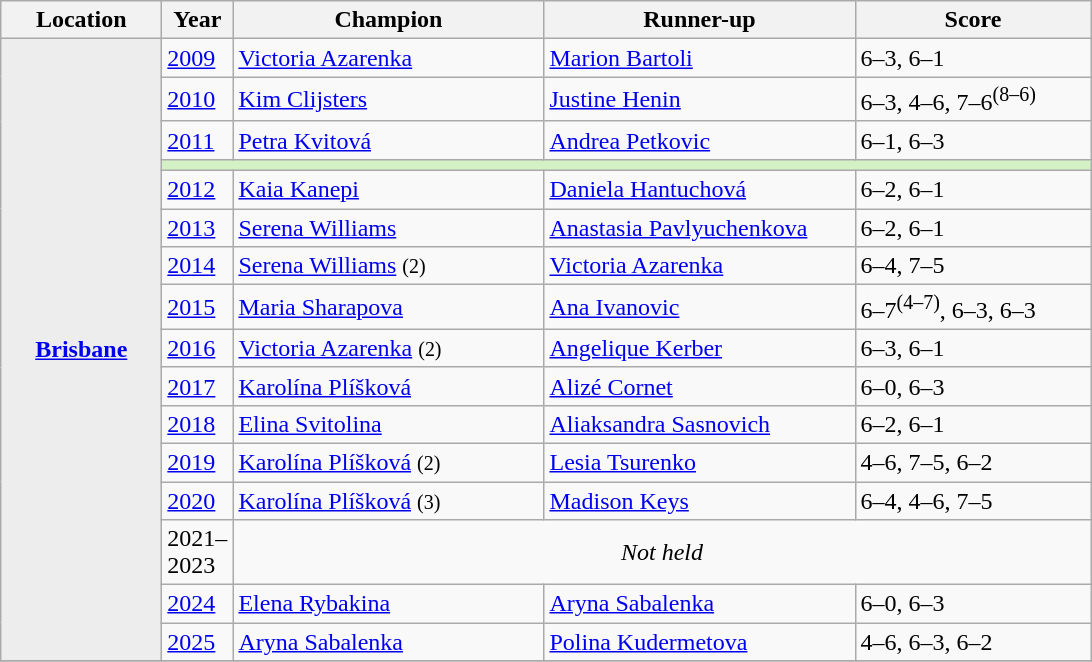<table class="wikitable">
<tr>
<th style="width:100px">Location</th>
<th style="width:40px">Year</th>
<th style="width:200px">Champion</th>
<th style="width:200px">Runner-up</th>
<th style="width:150px" class="unsortable">Score</th>
</tr>
<tr>
<th rowspan="16" style="background:#ededed"><a href='#'>Brisbane</a></th>
<td><a href='#'>2009</a></td>
<td> <a href='#'>Victoria Azarenka</a></td>
<td> <a href='#'>Marion Bartoli</a></td>
<td>6–3, 6–1</td>
</tr>
<tr>
<td><a href='#'>2010</a></td>
<td> <a href='#'>Kim Clijsters</a></td>
<td> <a href='#'>Justine Henin</a></td>
<td>6–3, 4–6, 7–6<sup>(8–6)</sup></td>
</tr>
<tr>
<td><a href='#'>2011</a></td>
<td> <a href='#'>Petra Kvitová</a></td>
<td> <a href='#'>Andrea Petkovic</a></td>
<td>6–1, 6–3</td>
</tr>
<tr>
<td colspan="4" style="background:#D4F1C5"></td>
</tr>
<tr>
<td><a href='#'>2012</a></td>
<td> <a href='#'>Kaia Kanepi</a></td>
<td> <a href='#'>Daniela Hantuchová</a></td>
<td>6–2, 6–1</td>
</tr>
<tr>
<td><a href='#'>2013</a></td>
<td> <a href='#'>Serena Williams</a></td>
<td> <a href='#'>Anastasia Pavlyuchenkova</a></td>
<td>6–2, 6–1</td>
</tr>
<tr>
<td><a href='#'>2014</a></td>
<td> <a href='#'>Serena Williams</a> <small> (2) </small></td>
<td> <a href='#'>Victoria Azarenka</a></td>
<td>6–4, 7–5</td>
</tr>
<tr>
<td><a href='#'>2015</a></td>
<td> <a href='#'>Maria Sharapova</a></td>
<td> <a href='#'>Ana Ivanovic</a></td>
<td>6–7<sup>(4–7)</sup>, 6–3, 6–3</td>
</tr>
<tr>
<td><a href='#'>2016</a></td>
<td> <a href='#'>Victoria Azarenka</a> <small> (2) </small></td>
<td> <a href='#'>Angelique Kerber</a></td>
<td>6–3, 6–1</td>
</tr>
<tr>
<td><a href='#'>2017</a></td>
<td> <a href='#'>Karolína Plíšková</a></td>
<td> <a href='#'>Alizé Cornet</a></td>
<td>6–0, 6–3</td>
</tr>
<tr>
<td><a href='#'>2018</a></td>
<td> <a href='#'>Elina Svitolina</a></td>
<td> <a href='#'>Aliaksandra Sasnovich</a></td>
<td>6–2, 6–1</td>
</tr>
<tr>
<td><a href='#'>2019</a></td>
<td> <a href='#'>Karolína Plíšková</a> <small>(2)</small></td>
<td> <a href='#'>Lesia Tsurenko</a></td>
<td>4–6, 7–5, 6–2</td>
</tr>
<tr>
<td><a href='#'>2020</a></td>
<td> <a href='#'>Karolína Plíšková</a> <small>(3)</small></td>
<td> <a href='#'>Madison Keys</a></td>
<td>6–4, 4–6, 7–5</td>
</tr>
<tr>
<td>2021–2023</td>
<td colspan="3" align="center"><em>Not held</em></td>
</tr>
<tr>
<td><a href='#'>2024</a></td>
<td> <a href='#'>Elena Rybakina</a></td>
<td> <a href='#'>Aryna Sabalenka</a></td>
<td>6–0, 6–3</td>
</tr>
<tr>
<td><a href='#'>2025</a></td>
<td> <a href='#'>Aryna Sabalenka</a></td>
<td> <a href='#'>Polina Kudermetova</a></td>
<td>4–6, 6–3, 6–2</td>
</tr>
<tr>
</tr>
</table>
